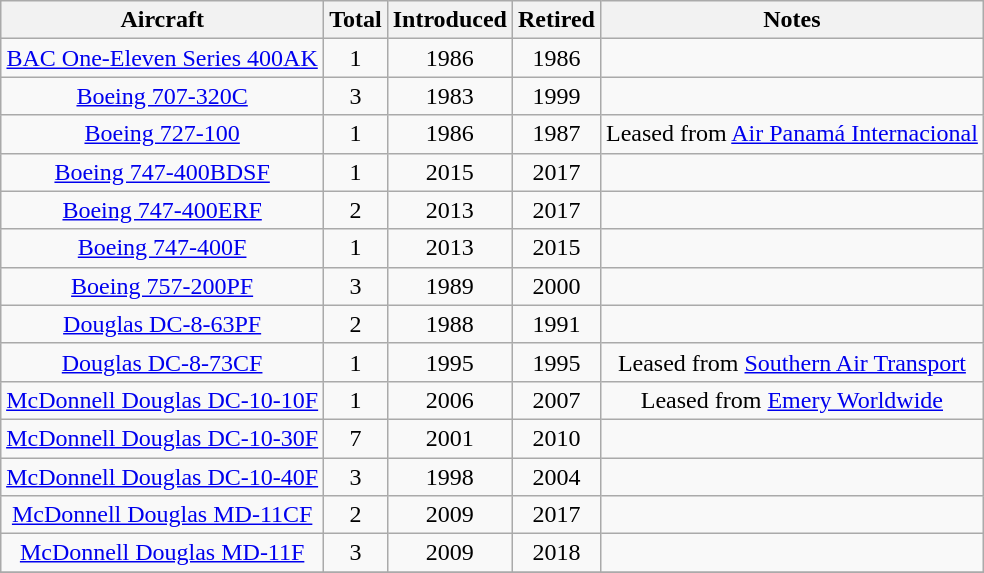<table class="wikitable" style="margin:0.5em auto; text-align:center">
<tr>
<th>Aircraft</th>
<th>Total</th>
<th>Introduced</th>
<th>Retired</th>
<th>Notes</th>
</tr>
<tr>
<td><a href='#'>BAC One-Eleven Series 400AK</a></td>
<td>1</td>
<td>1986</td>
<td>1986</td>
<td></td>
</tr>
<tr>
<td><a href='#'>Boeing 707-320C</a></td>
<td>3</td>
<td>1983</td>
<td>1999</td>
<td></td>
</tr>
<tr>
<td><a href='#'>Boeing 727-100</a></td>
<td>1</td>
<td>1986</td>
<td>1987</td>
<td>Leased from <a href='#'>Air Panamá Internacional</a></td>
</tr>
<tr>
<td><a href='#'>Boeing 747-400BDSF</a></td>
<td>1</td>
<td>2015</td>
<td>2017</td>
<td></td>
</tr>
<tr>
<td><a href='#'>Boeing 747-400ERF</a></td>
<td>2</td>
<td>2013</td>
<td>2017</td>
<td></td>
</tr>
<tr>
<td><a href='#'>Boeing 747-400F</a></td>
<td>1</td>
<td>2013</td>
<td>2015</td>
<td></td>
</tr>
<tr>
<td><a href='#'>Boeing 757-200PF</a></td>
<td>3</td>
<td>1989</td>
<td>2000</td>
<td></td>
</tr>
<tr>
<td><a href='#'>Douglas DC-8-63PF</a></td>
<td>2</td>
<td>1988</td>
<td>1991</td>
<td></td>
</tr>
<tr>
<td><a href='#'>Douglas DC-8-73CF</a></td>
<td>1</td>
<td>1995</td>
<td>1995</td>
<td>Leased from <a href='#'>Southern Air Transport</a></td>
</tr>
<tr>
<td><a href='#'>McDonnell Douglas DC-10-10F</a></td>
<td>1</td>
<td>2006</td>
<td>2007</td>
<td>Leased from <a href='#'>Emery Worldwide</a></td>
</tr>
<tr>
<td><a href='#'>McDonnell Douglas DC-10-30F</a></td>
<td>7</td>
<td>2001</td>
<td>2010</td>
<td></td>
</tr>
<tr>
<td><a href='#'>McDonnell Douglas DC-10-40F</a></td>
<td>3</td>
<td>1998</td>
<td>2004</td>
<td></td>
</tr>
<tr>
<td><a href='#'>McDonnell Douglas MD-11CF</a></td>
<td>2</td>
<td>2009</td>
<td>2017</td>
<td></td>
</tr>
<tr>
<td><a href='#'>McDonnell Douglas MD-11F</a></td>
<td>3</td>
<td>2009</td>
<td>2018</td>
<td></td>
</tr>
<tr>
</tr>
</table>
